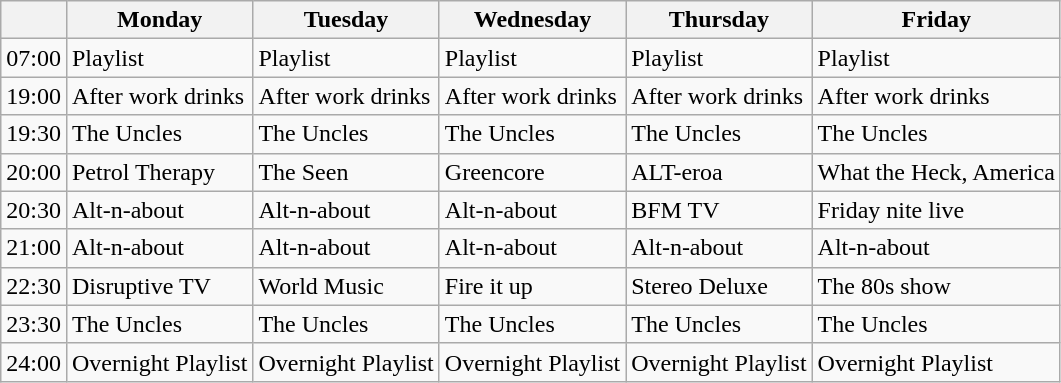<table class="wikitable">
<tr>
<th></th>
<th>Monday</th>
<th>Tuesday</th>
<th>Wednesday</th>
<th>Thursday</th>
<th>Friday</th>
</tr>
<tr>
<td>07:00</td>
<td>Playlist</td>
<td>Playlist</td>
<td>Playlist</td>
<td>Playlist</td>
<td>Playlist</td>
</tr>
<tr>
<td>19:00</td>
<td>After work drinks</td>
<td>After work drinks</td>
<td>After work drinks</td>
<td>After work drinks</td>
<td>After work drinks</td>
</tr>
<tr>
<td>19:30</td>
<td>The Uncles</td>
<td>The Uncles</td>
<td>The Uncles</td>
<td>The Uncles</td>
<td>The Uncles</td>
</tr>
<tr>
<td>20:00</td>
<td>Petrol Therapy</td>
<td>The Seen</td>
<td>Greencore</td>
<td>ALT-eroa</td>
<td>What the Heck, America</td>
</tr>
<tr>
<td>20:30</td>
<td>Alt-n-about</td>
<td>Alt-n-about</td>
<td>Alt-n-about</td>
<td>BFM TV</td>
<td>Friday nite live</td>
</tr>
<tr>
<td>21:00</td>
<td>Alt-n-about</td>
<td>Alt-n-about</td>
<td>Alt-n-about</td>
<td>Alt-n-about</td>
<td>Alt-n-about</td>
</tr>
<tr>
<td>22:30</td>
<td>Disruptive TV</td>
<td>World Music</td>
<td>Fire it up</td>
<td>Stereo Deluxe</td>
<td>The 80s show</td>
</tr>
<tr>
<td>23:30</td>
<td>The Uncles</td>
<td>The Uncles</td>
<td>The Uncles</td>
<td>The Uncles</td>
<td>The Uncles</td>
</tr>
<tr>
<td>24:00</td>
<td>Overnight Playlist</td>
<td>Overnight Playlist</td>
<td>Overnight Playlist</td>
<td>Overnight Playlist</td>
<td>Overnight Playlist</td>
</tr>
</table>
